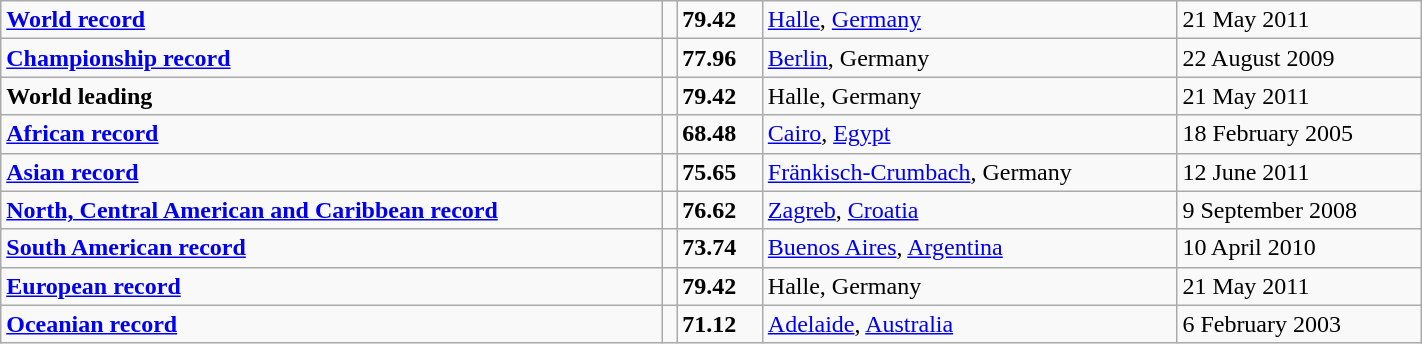<table class="wikitable" width=75%>
<tr>
<td><strong><a href='#'>World record</a></strong></td>
<td></td>
<td><strong>79.42</strong></td>
<td><a href='#'>Halle</a>, <a href='#'>Germany</a></td>
<td>21 May 2011</td>
</tr>
<tr>
<td><strong><a href='#'>Championship record</a></strong></td>
<td></td>
<td><strong>77.96</strong></td>
<td><a href='#'>Berlin</a>, Germany</td>
<td>22 August 2009</td>
</tr>
<tr>
<td><strong>World leading</strong></td>
<td></td>
<td><strong>79.42</strong></td>
<td>Halle, Germany</td>
<td>21 May 2011</td>
</tr>
<tr>
<td><strong><a href='#'>African record</a></strong></td>
<td></td>
<td><strong>68.48</strong></td>
<td><a href='#'>Cairo</a>, <a href='#'>Egypt</a></td>
<td>18 February 2005</td>
</tr>
<tr>
<td><strong><a href='#'>Asian record</a></strong></td>
<td></td>
<td><strong>75.65</strong></td>
<td><a href='#'>Fränkisch-Crumbach</a>, Germany</td>
<td>12 June 2011</td>
</tr>
<tr>
<td><strong><a href='#'>North, Central American and Caribbean record</a></strong></td>
<td></td>
<td><strong>76.62</strong></td>
<td><a href='#'>Zagreb</a>, <a href='#'>Croatia</a></td>
<td>9 September 2008</td>
</tr>
<tr>
<td><strong><a href='#'>South American record</a></strong></td>
<td></td>
<td><strong>73.74</strong></td>
<td><a href='#'>Buenos Aires</a>, <a href='#'>Argentina</a></td>
<td>10 April 2010</td>
</tr>
<tr>
<td><strong><a href='#'>European record</a></strong></td>
<td></td>
<td><strong>79.42</strong></td>
<td>Halle, Germany</td>
<td>21 May 2011</td>
</tr>
<tr>
<td><strong><a href='#'>Oceanian record</a></strong></td>
<td></td>
<td><strong>71.12</strong></td>
<td><a href='#'>Adelaide</a>, <a href='#'>Australia</a></td>
<td>6 February 2003</td>
</tr>
</table>
